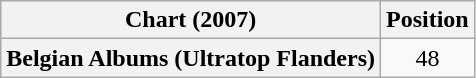<table class="wikitable plainrowheaders" style="text-align:center">
<tr>
<th scope="col">Chart (2007)</th>
<th scope="col">Position</th>
</tr>
<tr>
<th scope="row">Belgian Albums (Ultratop Flanders)</th>
<td>48</td>
</tr>
</table>
